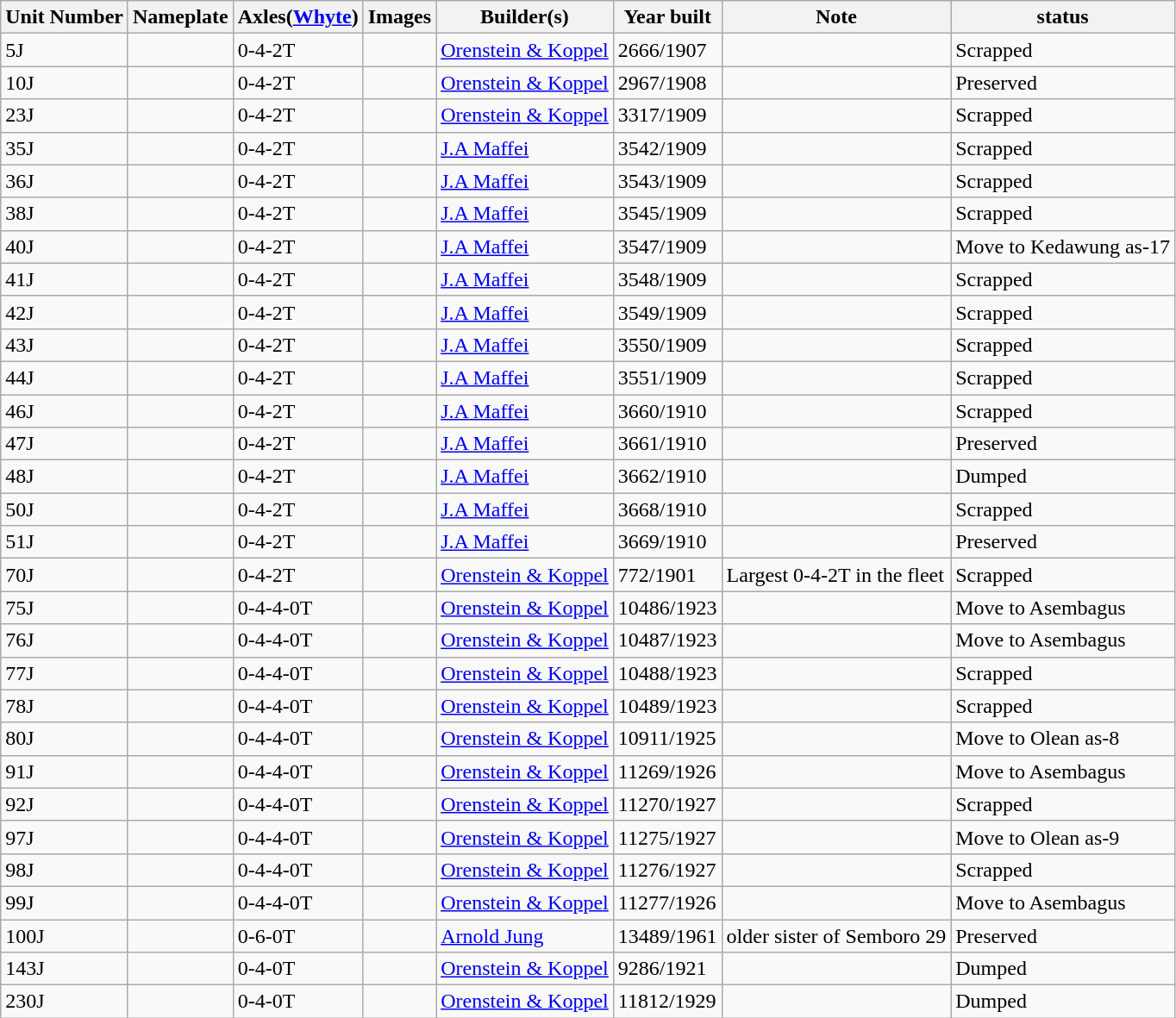<table class="wikitable">
<tr>
<th>Unit Number</th>
<th>Nameplate</th>
<th>Axles(<a href='#'>Whyte</a>)</th>
<th>Images</th>
<th>Builder(s)</th>
<th>Year built</th>
<th>Note</th>
<th>status</th>
</tr>
<tr>
<td>5J</td>
<td></td>
<td>0-4-2T</td>
<td></td>
<td> <a href='#'>Orenstein & Koppel</a></td>
<td>2666/1907</td>
<td></td>
<td>Scrapped</td>
</tr>
<tr>
<td>10J</td>
<td></td>
<td>0-4-2T</td>
<td></td>
<td> <a href='#'>Orenstein & Koppel</a></td>
<td>2967/1908</td>
<td></td>
<td>Preserved</td>
</tr>
<tr>
<td>23J</td>
<td></td>
<td>0-4-2T</td>
<td></td>
<td> <a href='#'>Orenstein & Koppel</a></td>
<td>3317/1909</td>
<td></td>
<td>Scrapped</td>
</tr>
<tr>
<td>35J</td>
<td></td>
<td>0-4-2T</td>
<td></td>
<td> <a href='#'>J.A Maffei</a></td>
<td>3542/1909</td>
<td></td>
<td>Scrapped</td>
</tr>
<tr>
<td>36J</td>
<td></td>
<td>0-4-2T</td>
<td></td>
<td> <a href='#'>J.A Maffei</a></td>
<td>3543/1909</td>
<td></td>
<td>Scrapped</td>
</tr>
<tr>
<td>38J</td>
<td></td>
<td>0-4-2T</td>
<td></td>
<td> <a href='#'>J.A Maffei</a></td>
<td>3545/1909</td>
<td></td>
<td>Scrapped</td>
</tr>
<tr>
<td>40J</td>
<td></td>
<td>0-4-2T</td>
<td></td>
<td> <a href='#'>J.A Maffei</a></td>
<td>3547/1909</td>
<td></td>
<td>Move to Kedawung as-17</td>
</tr>
<tr>
<td>41J</td>
<td></td>
<td>0-4-2T</td>
<td></td>
<td> <a href='#'>J.A Maffei</a></td>
<td>3548/1909</td>
<td></td>
<td>Scrapped</td>
</tr>
<tr>
<td>42J</td>
<td></td>
<td>0-4-2T</td>
<td></td>
<td> <a href='#'>J.A Maffei</a></td>
<td>3549/1909</td>
<td></td>
<td>Scrapped</td>
</tr>
<tr>
<td>43J</td>
<td></td>
<td>0-4-2T</td>
<td></td>
<td> <a href='#'>J.A Maffei</a></td>
<td>3550/1909</td>
<td></td>
<td>Scrapped</td>
</tr>
<tr>
<td>44J</td>
<td></td>
<td>0-4-2T</td>
<td></td>
<td> <a href='#'>J.A Maffei</a></td>
<td>3551/1909</td>
<td></td>
<td>Scrapped</td>
</tr>
<tr>
<td>46J</td>
<td></td>
<td>0-4-2T</td>
<td></td>
<td> <a href='#'>J.A Maffei</a></td>
<td>3660/1910</td>
<td></td>
<td>Scrapped</td>
</tr>
<tr>
<td>47J</td>
<td></td>
<td>0-4-2T</td>
<td></td>
<td> <a href='#'>J.A Maffei</a></td>
<td>3661/1910</td>
<td></td>
<td>Preserved</td>
</tr>
<tr>
<td>48J</td>
<td></td>
<td>0-4-2T</td>
<td></td>
<td> <a href='#'>J.A Maffei</a></td>
<td>3662/1910</td>
<td></td>
<td>Dumped</td>
</tr>
<tr>
<td>50J</td>
<td></td>
<td>0-4-2T</td>
<td></td>
<td> <a href='#'>J.A Maffei</a></td>
<td>3668/1910</td>
<td></td>
<td>Scrapped</td>
</tr>
<tr>
<td>51J</td>
<td></td>
<td>0-4-2T</td>
<td></td>
<td> <a href='#'>J.A Maffei</a></td>
<td>3669/1910</td>
<td></td>
<td>Preserved</td>
</tr>
<tr>
<td>70J</td>
<td></td>
<td>0-4-2T</td>
<td><br></td>
<td> <a href='#'>Orenstein & Koppel</a></td>
<td>772/1901</td>
<td>Largest 0-4-2T in the fleet</td>
<td>Scrapped</td>
</tr>
<tr>
<td>75J</td>
<td></td>
<td>0-4-4-0T</td>
<td></td>
<td> <a href='#'>Orenstein & Koppel</a></td>
<td>10486/1923</td>
<td></td>
<td>Move to Asembagus</td>
</tr>
<tr>
<td>76J</td>
<td></td>
<td>0-4-4-0T</td>
<td></td>
<td> <a href='#'>Orenstein & Koppel</a></td>
<td>10487/1923</td>
<td></td>
<td>Move to Asembagus</td>
</tr>
<tr>
<td>77J</td>
<td></td>
<td>0-4-4-0T</td>
<td></td>
<td> <a href='#'>Orenstein & Koppel</a></td>
<td>10488/1923</td>
<td></td>
<td>Scrapped</td>
</tr>
<tr>
<td>78J</td>
<td></td>
<td>0-4-4-0T</td>
<td></td>
<td> <a href='#'>Orenstein & Koppel</a></td>
<td>10489/1923</td>
<td></td>
<td>Scrapped</td>
</tr>
<tr>
<td>80J</td>
<td></td>
<td>0-4-4-0T</td>
<td></td>
<td> <a href='#'>Orenstein & Koppel</a></td>
<td>10911/1925</td>
<td></td>
<td>Move to Olean as-8</td>
</tr>
<tr>
<td>91J</td>
<td></td>
<td>0-4-4-0T</td>
<td></td>
<td> <a href='#'>Orenstein & Koppel</a></td>
<td>11269/1926</td>
<td></td>
<td>Move to Asembagus</td>
</tr>
<tr>
<td>92J</td>
<td></td>
<td>0-4-4-0T</td>
<td></td>
<td> <a href='#'>Orenstein & Koppel</a></td>
<td>11270/1927</td>
<td></td>
<td>Scrapped</td>
</tr>
<tr>
<td>97J</td>
<td></td>
<td>0-4-4-0T</td>
<td></td>
<td> <a href='#'>Orenstein & Koppel</a></td>
<td>11275/1927</td>
<td></td>
<td>Move to Olean as-9</td>
</tr>
<tr>
<td>98J</td>
<td></td>
<td>0-4-4-0T</td>
<td></td>
<td> <a href='#'>Orenstein & Koppel</a></td>
<td>11276/1927</td>
<td></td>
<td>Scrapped</td>
</tr>
<tr>
<td>99J</td>
<td></td>
<td>0-4-4-0T</td>
<td></td>
<td> <a href='#'>Orenstein & Koppel</a></td>
<td>11277/1926</td>
<td></td>
<td>Move to Asembagus</td>
</tr>
<tr>
<td>100J</td>
<td></td>
<td>0-6-0T</td>
<td></td>
<td> <a href='#'>Arnold Jung</a></td>
<td>13489/1961</td>
<td>older sister of Semboro 29</td>
<td>Preserved</td>
</tr>
<tr>
<td>143J</td>
<td></td>
<td>0-4-0T</td>
<td></td>
<td> <a href='#'>Orenstein & Koppel</a></td>
<td>9286/1921</td>
<td></td>
<td>Dumped</td>
</tr>
<tr>
<td>230J</td>
<td></td>
<td>0-4-0T</td>
<td></td>
<td> <a href='#'>Orenstein & Koppel</a></td>
<td>11812/1929</td>
<td></td>
<td>Dumped</td>
</tr>
</table>
